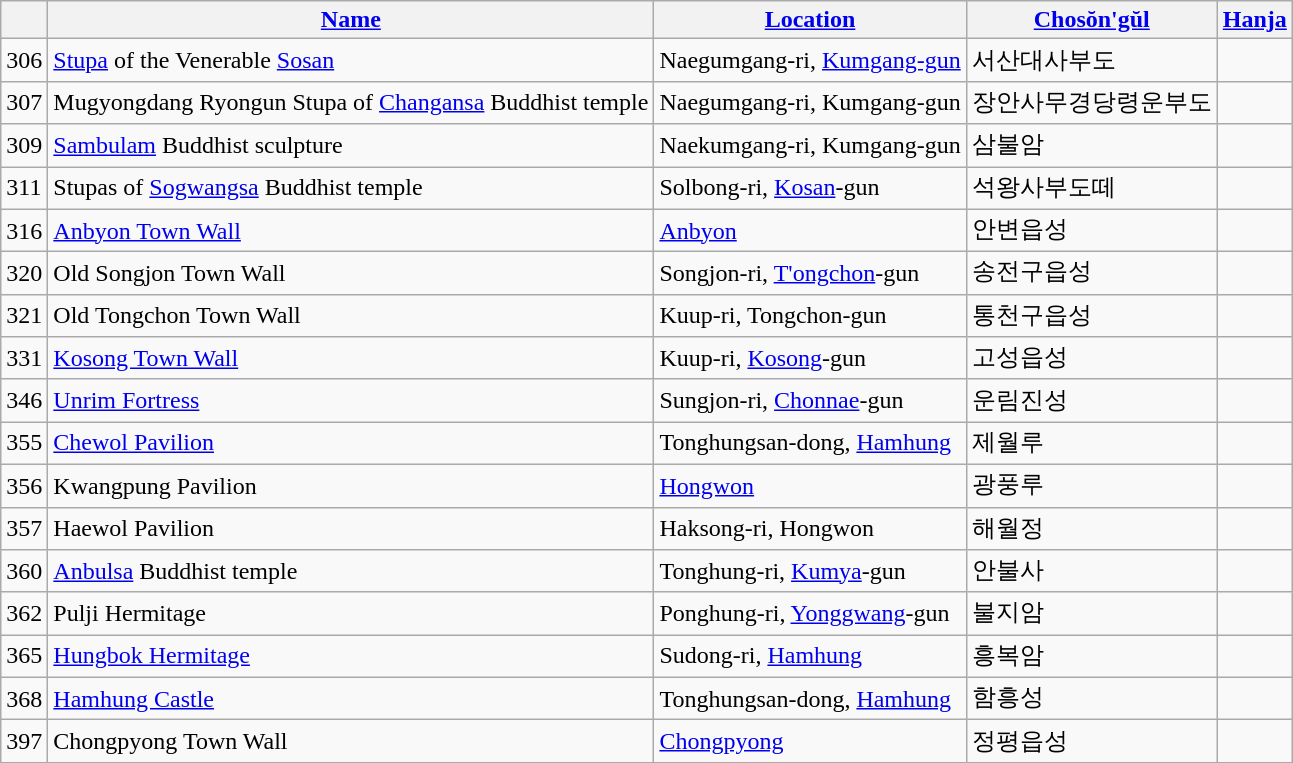<table class="wikitable">
<tr>
<th></th>
<th><a href='#'>Name</a></th>
<th><a href='#'>Location</a></th>
<th><a href='#'>Chosŏn'gŭl</a></th>
<th><a href='#'>Hanja</a></th>
</tr>
<tr>
<td>306</td>
<td><a href='#'>Stupa</a> of the Venerable <a href='#'>Sosan</a></td>
<td>Naegumgang-ri, <a href='#'>Kumgang-gun</a></td>
<td>서산대사부도</td>
<td></td>
</tr>
<tr>
<td>307</td>
<td>Mugyongdang Ryongun Stupa of <a href='#'>Changansa</a> Buddhist temple</td>
<td>Naegumgang-ri, Kumgang-gun</td>
<td>장안사무경당령운부도</td>
<td></td>
</tr>
<tr>
<td>309</td>
<td><a href='#'>Sambulam</a> Buddhist sculpture</td>
<td>Naekumgang-ri, Kumgang-gun</td>
<td>삼불암</td>
<td></td>
</tr>
<tr>
<td>311</td>
<td>Stupas of <a href='#'>Sogwangsa</a> Buddhist temple</td>
<td>Solbong-ri, <a href='#'>Kosan</a>-gun</td>
<td>석왕사부도떼</td>
<td></td>
</tr>
<tr>
<td>316</td>
<td><a href='#'>Anbyon Town Wall</a></td>
<td><a href='#'>Anbyon</a></td>
<td>안변읍성</td>
<td></td>
</tr>
<tr>
<td>320</td>
<td>Old Songjon Town Wall</td>
<td>Songjon-ri, <a href='#'>T'ongchon</a>-gun</td>
<td>송전구읍성</td>
<td></td>
</tr>
<tr>
<td>321</td>
<td>Old Tongchon Town Wall</td>
<td>Kuup-ri, Tongchon-gun</td>
<td>통천구읍성</td>
<td></td>
</tr>
<tr>
<td>331</td>
<td><a href='#'>Kosong Town Wall</a></td>
<td>Kuup-ri, <a href='#'>Kosong</a>-gun</td>
<td>고성읍성</td>
<td></td>
</tr>
<tr>
<td>346</td>
<td><a href='#'>Unrim Fortress</a></td>
<td>Sungjon-ri, <a href='#'>Chonnae</a>-gun</td>
<td>운림진성</td>
<td></td>
</tr>
<tr>
<td>355</td>
<td><a href='#'>Chewol Pavilion</a></td>
<td>Tonghungsan-dong, <a href='#'>Hamhung</a></td>
<td>제월루</td>
<td></td>
</tr>
<tr>
<td>356</td>
<td>Kwangpung Pavilion</td>
<td><a href='#'>Hongwon</a></td>
<td>광풍루</td>
<td></td>
</tr>
<tr>
<td>357</td>
<td>Haewol Pavilion</td>
<td>Haksong-ri, Hongwon</td>
<td>해월정</td>
<td></td>
</tr>
<tr>
<td>360</td>
<td><a href='#'>Anbulsa</a> Buddhist temple</td>
<td>Tonghung-ri, <a href='#'>Kumya</a>-gun</td>
<td>안불사</td>
<td></td>
</tr>
<tr>
<td>362</td>
<td>Pulji Hermitage</td>
<td>Ponghung-ri, <a href='#'>Yonggwang</a>-gun</td>
<td>불지암</td>
<td></td>
</tr>
<tr>
<td>365</td>
<td><a href='#'>Hungbok Hermitage</a></td>
<td>Sudong-ri, <a href='#'>Hamhung</a></td>
<td>흥복암</td>
<td></td>
</tr>
<tr>
<td>368</td>
<td><a href='#'>Hamhung Castle</a></td>
<td>Tonghungsan-dong, <a href='#'>Hamhung</a></td>
<td>함흥성</td>
<td></td>
</tr>
<tr>
<td>397</td>
<td>Chongpyong Town Wall</td>
<td><a href='#'>Chongpyong</a></td>
<td>정평읍성</td>
<td></td>
</tr>
</table>
